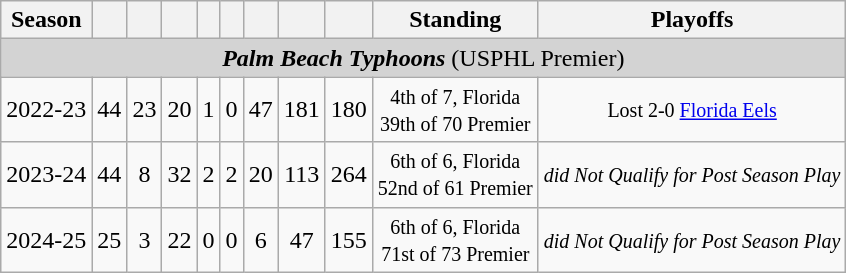<table class="wikitable" style="text-align:center">
<tr>
<th>Season</th>
<th></th>
<th></th>
<th></th>
<th></th>
<th></th>
<th></th>
<th></th>
<th></th>
<th>Standing</th>
<th>Playoffs</th>
</tr>
<tr bgcolor=lightgrey>
<td colspan=11><strong><em>Palm Beach Typhoons</em></strong>  (USPHL Premier)</td>
</tr>
<tr>
<td>2022-23</td>
<td>44</td>
<td>23</td>
<td>20</td>
<td>1</td>
<td>0</td>
<td>47</td>
<td>181</td>
<td>180</td>
<td><small> 4th of 7, Florida<br>39th of 70 Premier </small></td>
<td><small>Lost 2-0 <a href='#'>Florida Eels</a></small></td>
</tr>
<tr>
<td>2023-24</td>
<td>44</td>
<td>8</td>
<td>32</td>
<td>2</td>
<td>2</td>
<td>20</td>
<td>113</td>
<td>264</td>
<td><small> 6th of 6, Florida<br>52nd of 61 Premier </small></td>
<td><small><em>did Not Qualify for Post Season Play</em></small></td>
</tr>
<tr>
<td>2024-25</td>
<td>25</td>
<td>3</td>
<td>22</td>
<td>0</td>
<td>0</td>
<td>6</td>
<td>47</td>
<td>155</td>
<td><small> 6th of 6, Florida<br>71st of 73 Premier </small></td>
<td><small><em>did Not Qualify for Post Season Play</em></small></td>
</tr>
</table>
